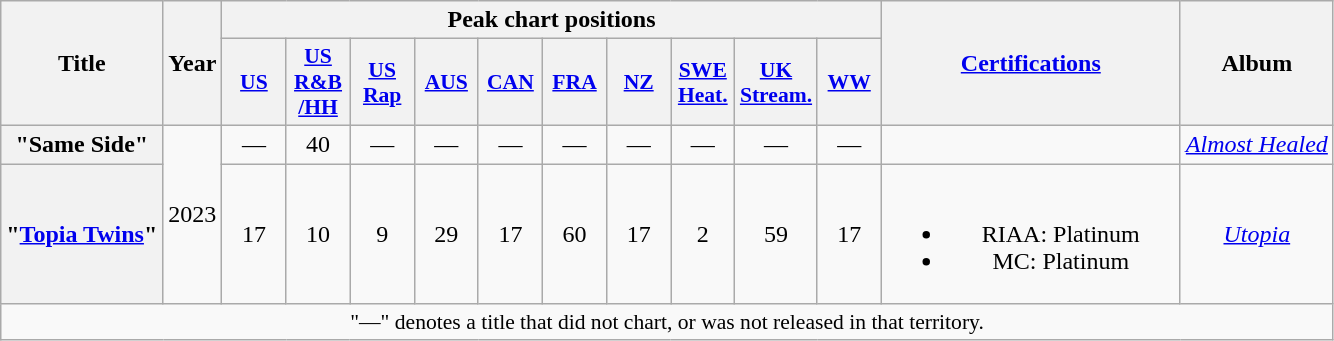<table class="wikitable plainrowheaders" style="text-align:center;">
<tr>
<th scope="col" rowspan="2">Title</th>
<th scope="col" rowspan="2">Year</th>
<th scope="col" colspan="10">Peak chart positions</th>
<th scope="col" rowspan="2" style="width:12em;"><a href='#'>Certifications</a></th>
<th scope="col" rowspan="2">Album</th>
</tr>
<tr>
<th scope="col" style="width:2.5em;font-size:90%;"><a href='#'>US</a><br></th>
<th scope="col" style="width:2.5em;font-size:90%;"><a href='#'>US<br>R&B<br>/HH</a><br></th>
<th scope="col" style="width:2.5em;font-size:90%;"><a href='#'>US Rap</a><br></th>
<th scope="col" style="width:2.5em;font-size:90%;"><a href='#'>AUS</a><br></th>
<th scope="col" style="width:2.5em;font-size:90%;"><a href='#'>CAN</a><br></th>
<th scope="col" style="width:2.5em;font-size:90%;"><a href='#'>FRA</a><br></th>
<th scope="col" style="width:2.5em;font-size:90%;"><a href='#'>NZ</a><br></th>
<th scope="col" style="width:2.5em;font-size:90%;"><a href='#'>SWE<br>Heat.</a><br></th>
<th scope="col" style="width:2.5em;font-size:90%;"><a href='#'>UK<br>Stream.</a><br></th>
<th scope="col" style="width:2.5em;font-size:90%;"><a href='#'>WW</a><br></th>
</tr>
<tr>
<th scope="row">"Same Side"<br></th>
<td rowspan="2">2023</td>
<td>—</td>
<td>40</td>
<td>—</td>
<td>—</td>
<td>—</td>
<td>—</td>
<td>—</td>
<td>—</td>
<td>—</td>
<td>—</td>
<td></td>
<td><em><a href='#'>Almost Healed</a></em></td>
</tr>
<tr>
<th scope="row">"<a href='#'>Topia Twins</a>"<br></th>
<td>17</td>
<td>10</td>
<td>9</td>
<td>29</td>
<td>17</td>
<td>60</td>
<td>17</td>
<td>2</td>
<td>59</td>
<td>17</td>
<td><br><ul><li>RIAA: Platinum</li><li>MC: Platinum</li></ul></td>
<td><em><a href='#'>Utopia</a></em></td>
</tr>
<tr>
<td colspan="14" style="font-size:90%">"—" denotes a title that did not chart, or was not released in that territory.</td>
</tr>
</table>
